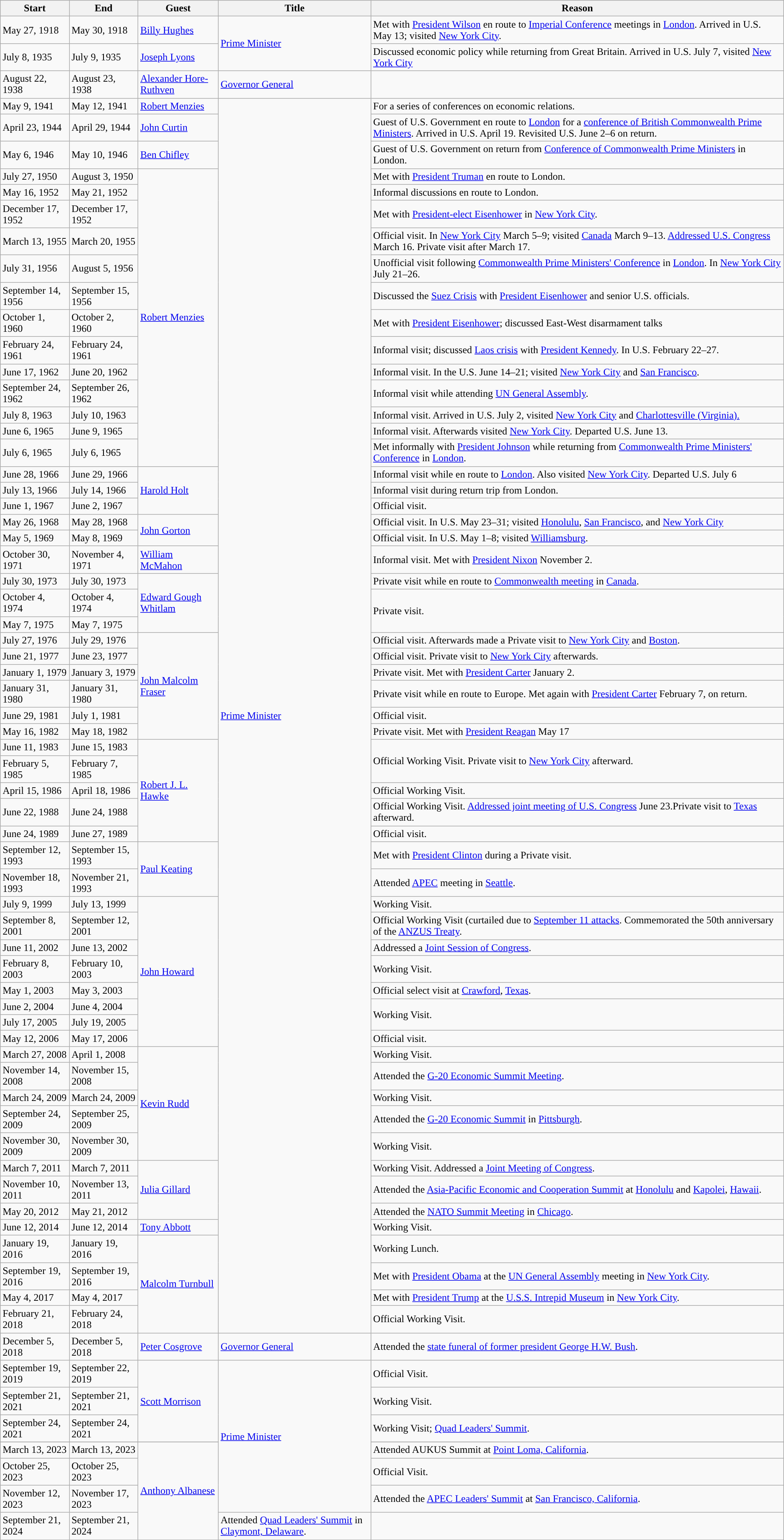<table class="wikitable sortable">
<tr>
<th>Start</th>
<th>End</th>
<th>Guest</th>
<th>Title</th>
<th>Reason</th>
</tr>
<tr>
<td>May 27, 1918</td>
<td>May 30, 1918</td>
<td><a href='#'>Billy Hughes</a></td>
<td rowspan=2><a href='#'>Prime Minister</a></td>
<td>Met with <a href='#'>President Wilson</a> en route to <a href='#'>Imperial Conference</a> meetings in <a href='#'>London</a>. Arrived in U.S. May 13; visited <a href='#'>New York City</a>.</td>
</tr>
<tr>
<td>July 8, 1935</td>
<td>July 9, 1935</td>
<td><a href='#'>Joseph Lyons</a></td>
<td>Discussed economic policy while returning from Great Britain. Arrived in U.S. July 7, visited <a href='#'>New York City</a></td>
</tr>
<tr>
<td>August 22, 1938</td>
<td>August 23, 1938</td>
<td><a href='#'>Alexander Hore-Ruthven</a></td>
<td><a href='#'>Governor General</a></td>
<td></td>
</tr>
<tr>
<td>May 9, 1941</td>
<td>May 12, 1941</td>
<td><a href='#'>Robert Menzies</a></td>
<td rowspan=59><a href='#'>Prime Minister</a></td>
<td>For a series of conferences on economic relations.</td>
</tr>
<tr>
<td>April 23, 1944</td>
<td>April 29, 1944</td>
<td><a href='#'>John Curtin</a></td>
<td>Guest of U.S. Government en route to <a href='#'>London</a> for a <a href='#'>conference of British Commonwealth Prime Ministers</a>. Arrived in U.S. April 19. Revisited U.S. June 2–6 on return.</td>
</tr>
<tr>
<td>May 6, 1946</td>
<td>May 10, 1946</td>
<td><a href='#'>Ben Chifley</a></td>
<td>Guest of U.S. Government on return from <a href='#'>Conference of Commonwealth Prime Ministers</a> in London.</td>
</tr>
<tr>
<td>July 27, 1950</td>
<td>August 3, 1950</td>
<td rowspan=13><a href='#'>Robert Menzies</a></td>
<td>Met with <a href='#'>President Truman</a> en route to London.</td>
</tr>
<tr>
<td>May 16, 1952</td>
<td>May 21, 1952</td>
<td>Informal discussions en route to London.</td>
</tr>
<tr>
<td>December 17, 1952</td>
<td>December 17, 1952</td>
<td>Met with <a href='#'>President-elect Eisenhower</a> in <a href='#'>New York City</a>.</td>
</tr>
<tr>
<td>March 13, 1955</td>
<td>March 20, 1955</td>
<td>Official visit. In <a href='#'>New York City</a> March 5–9; visited <a href='#'>Canada</a> March 9–13. <a href='#'>Addressed U.S. Congress</a> March 16. Private visit after March 17.</td>
</tr>
<tr>
<td>July 31, 1956</td>
<td>August 5, 1956</td>
<td>Unofficial visit following <a href='#'>Commonwealth Prime Ministers' Conference</a> in <a href='#'>London</a>. In <a href='#'>New York City</a> July 21–26.</td>
</tr>
<tr>
<td>September 14, 1956</td>
<td>September 15, 1956</td>
<td>Discussed the <a href='#'>Suez Crisis</a> with <a href='#'>President Eisenhower</a> and senior U.S. officials.</td>
</tr>
<tr>
<td>October 1, 1960</td>
<td>October 2, 1960</td>
<td>Met with <a href='#'>President Eisenhower</a>; discussed East-West disarmament talks</td>
</tr>
<tr>
<td>February 24, 1961</td>
<td>February 24, 1961</td>
<td>Informal visit; discussed <a href='#'>Laos crisis</a> with <a href='#'>President Kennedy</a>. In U.S. February 22–27.</td>
</tr>
<tr>
<td>June 17, 1962</td>
<td>June 20, 1962</td>
<td>Informal visit. In the U.S. June 14–21; visited <a href='#'>New York City</a> and <a href='#'>San Francisco</a>.</td>
</tr>
<tr>
<td>September 24, 1962</td>
<td>September 26, 1962</td>
<td>Informal visit while attending <a href='#'>UN General Assembly</a>.</td>
</tr>
<tr>
<td>July 8, 1963</td>
<td>July 10, 1963</td>
<td>Informal visit. Arrived in U.S. July 2, visited <a href='#'>New York City</a> and <a href='#'>Charlottesville (Virginia).</a></td>
</tr>
<tr>
<td>June 6, 1965</td>
<td>June 9, 1965</td>
<td>Informal visit. Afterwards visited <a href='#'>New York City</a>. Departed U.S. June 13.</td>
</tr>
<tr>
<td>July 6, 1965</td>
<td>July 6, 1965</td>
<td>Met informally with <a href='#'>President Johnson</a> while returning from <a href='#'>Commonwealth Prime Ministers' Conference</a> in <a href='#'>London</a>.</td>
</tr>
<tr>
<td>June 28, 1966</td>
<td>June 29, 1966</td>
<td rowspan=3><a href='#'>Harold Holt</a></td>
<td>Informal visit while en route to <a href='#'>London</a>. Also visited <a href='#'>New York City</a>. Departed U.S. July 6</td>
</tr>
<tr>
<td>July 13, 1966</td>
<td>July 14, 1966</td>
<td>Informal visit during return trip from London.</td>
</tr>
<tr>
<td>June 1, 1967</td>
<td>June 2, 1967</td>
<td>Official visit.</td>
</tr>
<tr>
<td>May 26, 1968</td>
<td>May 28, 1968</td>
<td rowspan=2><a href='#'>John Gorton</a></td>
<td>Official visit. In U.S. May 23–31; visited <a href='#'>Honolulu</a>, <a href='#'>San Francisco</a>, and <a href='#'>New York City</a></td>
</tr>
<tr>
<td>May 5, 1969</td>
<td>May 8, 1969</td>
<td>Official visit. In U.S. May 1–8; visited <a href='#'>Williamsburg</a>.</td>
</tr>
<tr>
<td>October 30, 1971</td>
<td>November 4, 1971</td>
<td><a href='#'>William McMahon</a></td>
<td>Informal visit. Met with <a href='#'>President Nixon</a> November 2.</td>
</tr>
<tr>
<td>July 30, 1973</td>
<td>July 30, 1973</td>
<td rowspan=3><a href='#'>Edward Gough Whitlam</a></td>
<td>Private visit while en route to <a href='#'>Commonwealth meeting</a> in <a href='#'>Canada</a>.</td>
</tr>
<tr>
<td>October 4, 1974</td>
<td>October 4, 1974</td>
<td rowspan=2>Private visit.</td>
</tr>
<tr>
<td>May 7, 1975</td>
<td>May 7, 1975</td>
</tr>
<tr>
<td>July 27, 1976</td>
<td>July 29, 1976</td>
<td rowspan=6><a href='#'>John Malcolm Fraser</a></td>
<td>Official visit. Afterwards made a Private visit to <a href='#'>New York City</a> and <a href='#'>Boston</a>.</td>
</tr>
<tr>
<td>June 21, 1977</td>
<td>June 23, 1977</td>
<td>Official visit. Private visit to <a href='#'>New York City</a> afterwards.</td>
</tr>
<tr>
<td>January 1, 1979</td>
<td>January 3, 1979</td>
<td>Private visit. Met with <a href='#'>President Carter</a> January 2.</td>
</tr>
<tr>
<td>January 31, 1980</td>
<td>January 31, 1980</td>
<td>Private visit while en route to Europe. Met again with <a href='#'>President Carter</a> February 7, on return.</td>
</tr>
<tr>
<td>June 29, 1981</td>
<td>July 1, 1981</td>
<td>Official visit.</td>
</tr>
<tr>
<td>May 16, 1982</td>
<td>May 18, 1982</td>
<td>Private visit. Met with <a href='#'>President Reagan</a> May 17</td>
</tr>
<tr>
<td>June 11, 1983</td>
<td>June 15, 1983</td>
<td rowspan=5><a href='#'>Robert J. L. Hawke</a></td>
<td rowspan=2>Official Working Visit. Private visit to <a href='#'>New York City</a> afterward.</td>
</tr>
<tr>
<td>February 5, 1985</td>
<td>February 7, 1985</td>
</tr>
<tr>
<td>April 15, 1986</td>
<td>April 18, 1986</td>
<td>Official Working Visit.</td>
</tr>
<tr>
<td>June 22, 1988</td>
<td>June 24, 1988</td>
<td>Official Working Visit. <a href='#'>Addressed joint meeting of U.S. Congress</a> June 23.Private visit to <a href='#'>Texas</a> afterward.</td>
</tr>
<tr>
<td>June 24, 1989</td>
<td>June 27, 1989</td>
<td>Official visit.</td>
</tr>
<tr>
<td>September 12, 1993</td>
<td>September 15, 1993</td>
<td rowspan=2><a href='#'>Paul Keating</a></td>
<td>Met with <a href='#'>President Clinton</a> during a Private visit.</td>
</tr>
<tr>
<td>November 18, 1993</td>
<td>November 21, 1993</td>
<td>Attended <a href='#'>APEC</a> meeting in <a href='#'>Seattle</a>.</td>
</tr>
<tr>
<td>July 9, 1999</td>
<td>July 13, 1999</td>
<td rowspan=8><a href='#'>John Howard</a></td>
<td>Working Visit.</td>
</tr>
<tr>
<td>September 8, 2001</td>
<td>September 12, 2001</td>
<td>Official Working Visit (curtailed due to <a href='#'>September 11 attacks</a>. Commemorated the 50th anniversary of the <a href='#'>ANZUS Treaty</a>.</td>
</tr>
<tr>
<td>June 11, 2002</td>
<td>June 13, 2002</td>
<td>Addressed a <a href='#'>Joint Session of Congress</a>.</td>
</tr>
<tr>
<td>February 8, 2003</td>
<td>February 10, 2003</td>
<td>Working Visit.</td>
</tr>
<tr>
<td>May 1, 2003</td>
<td>May 3, 2003</td>
<td>Official select visit at <a href='#'>Crawford</a>, <a href='#'>Texas</a>.</td>
</tr>
<tr>
<td>June 2, 2004</td>
<td>June 4, 2004</td>
<td rowspan=2>Working Visit.</td>
</tr>
<tr>
<td>July 17, 2005</td>
<td>July 19, 2005</td>
</tr>
<tr>
<td>May 12, 2006</td>
<td>May 17, 2006</td>
<td>Official visit.</td>
</tr>
<tr>
<td>March 27, 2008</td>
<td>April 1, 2008</td>
<td rowspan=5><a href='#'>Kevin Rudd</a></td>
<td>Working Visit.</td>
</tr>
<tr>
<td>November 14, 2008</td>
<td>November 15, 2008</td>
<td>Attended the <a href='#'>G-20 Economic Summit Meeting</a>.</td>
</tr>
<tr>
<td>March 24, 2009</td>
<td>March 24, 2009</td>
<td>Working Visit.</td>
</tr>
<tr>
<td>September 24, 2009</td>
<td>September 25, 2009</td>
<td>Attended the <a href='#'>G-20 Economic Summit</a> in <a href='#'>Pittsburgh</a>.</td>
</tr>
<tr>
<td>November 30, 2009</td>
<td>November 30, 2009</td>
<td>Working Visit.</td>
</tr>
<tr>
<td>March 7, 2011</td>
<td>March 7, 2011</td>
<td rowspan=3><a href='#'>Julia Gillard</a></td>
<td>Working Visit. Addressed a <a href='#'>Joint Meeting of Congress</a>.</td>
</tr>
<tr>
<td>November 10, 2011</td>
<td>November 13, 2011</td>
<td>Attended the <a href='#'>Asia-Pacific Economic and Cooperation Summit</a> at <a href='#'>Honolulu</a> and <a href='#'>Kapolei</a>, <a href='#'>Hawaii</a>.</td>
</tr>
<tr>
<td>May 20, 2012</td>
<td>May 21, 2012</td>
<td>Attended the <a href='#'>NATO Summit Meeting</a> in <a href='#'>Chicago</a>.</td>
</tr>
<tr>
<td>June 12, 2014</td>
<td>June 12, 2014</td>
<td><a href='#'>Tony Abbott</a></td>
<td>Working Visit.</td>
</tr>
<tr>
<td>January 19, 2016</td>
<td>January 19, 2016</td>
<td rowspan=4><a href='#'>Malcolm Turnbull</a></td>
<td>Working Lunch.</td>
</tr>
<tr>
<td>September 19, 2016</td>
<td>September 19, 2016</td>
<td>Met with <a href='#'>President Obama</a> at the <a href='#'>UN General Assembly</a> meeting in <a href='#'>New York City</a>.</td>
</tr>
<tr>
<td>May 4, 2017</td>
<td>May 4, 2017</td>
<td>Met with <a href='#'>President Trump</a> at the <a href='#'>U.S.S. Intrepid Museum</a> in <a href='#'>New York City</a>.</td>
</tr>
<tr>
<td>February 21, 2018</td>
<td>February 24, 2018</td>
<td>Official Working Visit.</td>
</tr>
<tr>
<td>December 5, 2018</td>
<td>December 5, 2018</td>
<td><a href='#'>Peter Cosgrove</a></td>
<td><a href='#'>Governor General</a></td>
<td>Attended the <a href='#'>state funeral of former president George H.W. Bush</a>.</td>
</tr>
<tr>
<td>September 19, 2019</td>
<td>September 22, 2019</td>
<td rowspan=3><a href='#'>Scott Morrison</a></td>
<td rowspan=7><a href='#'>Prime Minister</a></td>
<td>Official Visit.</td>
</tr>
<tr>
<td>September 21, 2021</td>
<td>September 21, 2021</td>
<td>Working Visit.</td>
</tr>
<tr>
<td>September 24, 2021</td>
<td>September 24, 2021</td>
<td>Working Visit; <a href='#'>Quad Leaders' Summit</a>.</td>
</tr>
<tr>
</tr>
<tr>
<td>March 13, 2023</td>
<td>March 13, 2023</td>
<td rowspan=4><a href='#'>Anthony Albanese</a></td>
<td>Attended AUKUS Summit at <a href='#'>Point Loma, California</a>.</td>
</tr>
<tr>
<td>October 25, 2023</td>
<td>October 25, 2023</td>
<td>Official Visit.</td>
</tr>
<tr>
<td>November 12, 2023</td>
<td>November 17, 2023</td>
<td>Attended the <a href='#'>APEC Leaders' Summit</a> at <a href='#'>San Francisco, California</a>.</td>
</tr>
<tr>
<td>September 21, 2024</td>
<td>September 21, 2024</td>
<td>Attended <a href='#'>Quad Leaders' Summit</a> in <a href='#'>Claymont, Delaware</a>.</td>
</tr>
</table>
